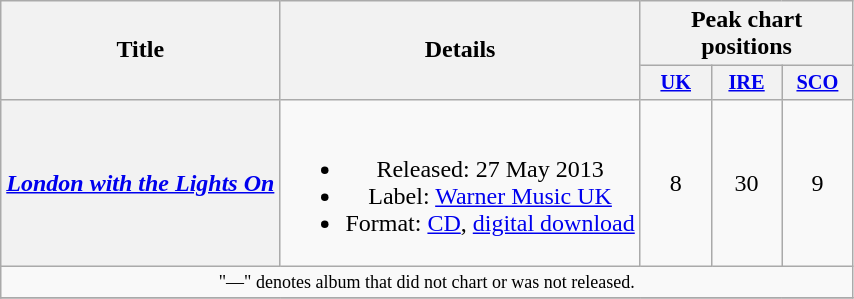<table class="wikitable plainrowheaders" style="text-align:center;" border="1">
<tr>
<th scope="col" rowspan="2">Title</th>
<th scope="col" rowspan="2">Details</th>
<th scope="col" colspan="3">Peak chart<br>positions</th>
</tr>
<tr>
<th scope="col" style="width:3em;font-size:85%;"><a href='#'>UK</a><br></th>
<th scope="col" style="width:3em;font-size:85%;"><a href='#'>IRE</a><br></th>
<th scope="col" style="width:3em;font-size:85%;"><a href='#'>SCO</a><br></th>
</tr>
<tr>
<th scope="row"><strong><em><a href='#'>London with the Lights On</a></em></strong></th>
<td><br><ul><li>Released: 27 May 2013</li><li>Label: <a href='#'>Warner Music UK</a></li><li>Format: <a href='#'>CD</a>, <a href='#'>digital download</a></li></ul></td>
<td>8</td>
<td>30</td>
<td>9</td>
</tr>
<tr>
<td colspan="14" style="font-size:9pt">"—" denotes album that did not chart or was not released.</td>
</tr>
<tr>
</tr>
</table>
